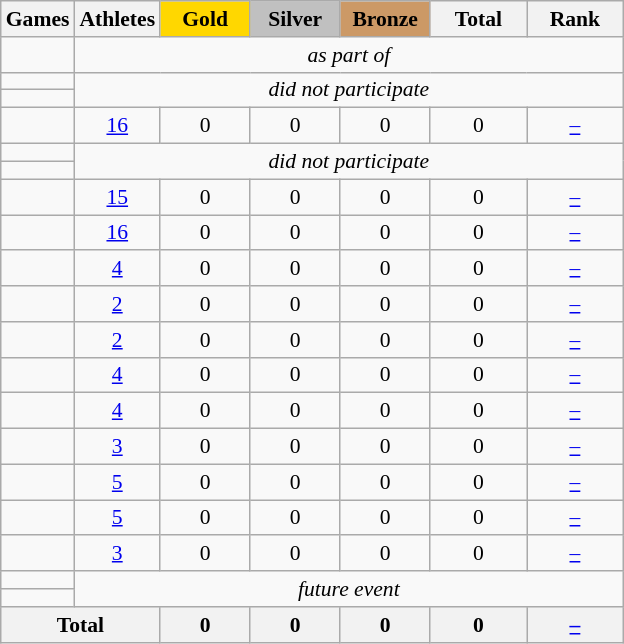<table class="wikitable" style="text-align:center; font-size:90%;">
<tr>
<th>Games</th>
<th>Athletes</th>
<td style="background:gold; width:3.7em; font-weight:bold;">Gold</td>
<td style="background:silver; width:3.7em; font-weight:bold;">Silver</td>
<td style="background:#cc9966; width:3.7em; font-weight:bold;">Bronze</td>
<th style="width:4em; font-weight:bold;">Total</th>
<th style="width:4em; font-weight:bold;">Rank</th>
</tr>
<tr>
<td align=left></td>
<td colspan=6><em>as part of </em></td>
</tr>
<tr>
<td align=left></td>
<td colspan=6; rowspan=2><em>did not participate</em></td>
</tr>
<tr>
<td align=left></td>
</tr>
<tr>
<td align=left></td>
<td><a href='#'>16</a></td>
<td>0</td>
<td>0</td>
<td>0</td>
<td>0</td>
<td><a href='#'>–</a></td>
</tr>
<tr>
<td align=left></td>
<td colspan=6; rowspan=2><em>did not participate</em></td>
</tr>
<tr>
<td align=left></td>
</tr>
<tr>
<td align=left></td>
<td><a href='#'>15</a></td>
<td>0</td>
<td>0</td>
<td>0</td>
<td>0</td>
<td><a href='#'>–</a></td>
</tr>
<tr>
<td align=left></td>
<td><a href='#'>16</a></td>
<td>0</td>
<td>0</td>
<td>0</td>
<td>0</td>
<td><a href='#'>–</a></td>
</tr>
<tr>
<td align=left></td>
<td><a href='#'>4</a></td>
<td>0</td>
<td>0</td>
<td>0</td>
<td>0</td>
<td><a href='#'>–</a></td>
</tr>
<tr>
<td align=left></td>
<td><a href='#'>2</a></td>
<td>0</td>
<td>0</td>
<td>0</td>
<td>0</td>
<td><a href='#'>–</a></td>
</tr>
<tr>
<td align=left></td>
<td><a href='#'>2</a></td>
<td>0</td>
<td>0</td>
<td>0</td>
<td>0</td>
<td><a href='#'>–</a></td>
</tr>
<tr>
<td align=left></td>
<td><a href='#'>4</a></td>
<td>0</td>
<td>0</td>
<td>0</td>
<td>0</td>
<td><a href='#'>–</a></td>
</tr>
<tr>
<td align=left></td>
<td><a href='#'>4</a></td>
<td>0</td>
<td>0</td>
<td>0</td>
<td>0</td>
<td><a href='#'>–</a></td>
</tr>
<tr>
<td align=left></td>
<td><a href='#'>3</a></td>
<td>0</td>
<td>0</td>
<td>0</td>
<td>0</td>
<td><a href='#'>–</a></td>
</tr>
<tr>
<td align=left></td>
<td><a href='#'>5</a></td>
<td>0</td>
<td>0</td>
<td>0</td>
<td>0</td>
<td><a href='#'>–</a></td>
</tr>
<tr>
<td align=left></td>
<td><a href='#'>5</a></td>
<td>0</td>
<td>0</td>
<td>0</td>
<td>0</td>
<td><a href='#'>–</a></td>
</tr>
<tr>
<td align=left></td>
<td><a href='#'>3</a></td>
<td>0</td>
<td>0</td>
<td>0</td>
<td>0</td>
<td><a href='#'>–</a></td>
</tr>
<tr>
<td align=left></td>
<td colspan=6; rowspan=2><em>future event</em></td>
</tr>
<tr>
<td align=left></td>
</tr>
<tr>
<th colspan=2>Total</th>
<th>0</th>
<th>0</th>
<th>0</th>
<th>0</th>
<th><a href='#'>–</a></th>
</tr>
</table>
